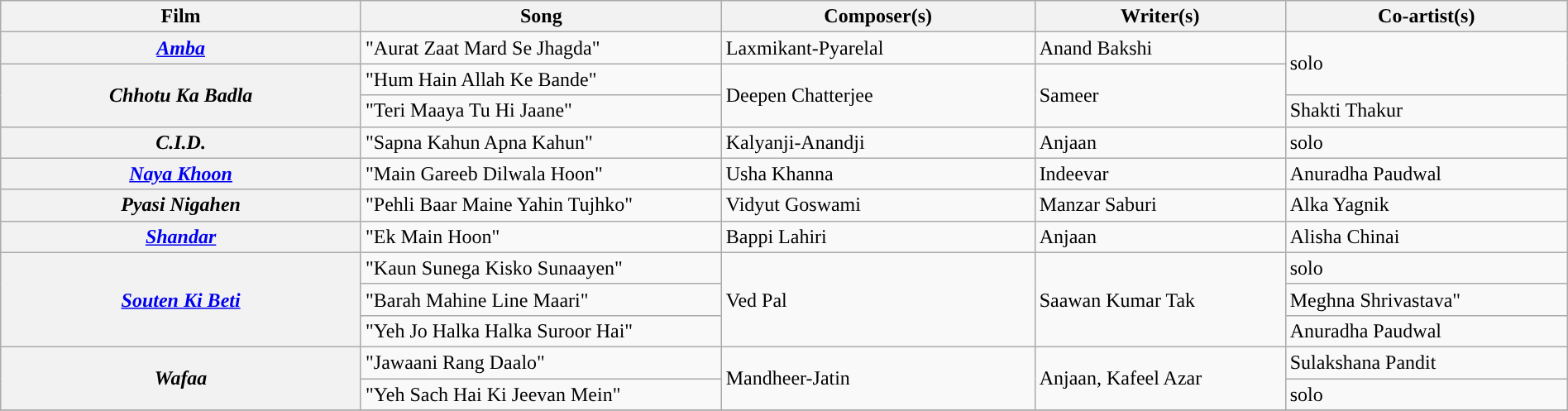<table class="wikitable plainrowheaders" width="100%" textcolor:#000;">
<tr style="background:#b0e0e66;">
<th scope="col" width=23%><strong>Film</strong></th>
<th scope="col" width=23%><strong>Song</strong></th>
<th scope="col" width=20%><strong>Composer(s)</strong></th>
<th scope="col" width=16%><strong>Writer(s)</strong></th>
<th scope="col" width=18%><strong>Co-artist(s)</strong></th>
</tr>
<tr>
<th><em><a href='#'>Amba</a></em></th>
<td>"Aurat Zaat Mard Se Jhagda"</td>
<td>Laxmikant-Pyarelal</td>
<td>Anand Bakshi</td>
<td rowspan=2>solo</td>
</tr>
<tr>
<th rowspan=2><em>Chhotu Ka Badla</em></th>
<td>"Hum Hain Allah Ke Bande"</td>
<td rowspan=2>Deepen Chatterjee</td>
<td rowspan=2>Sameer</td>
</tr>
<tr>
<td>"Teri Maaya Tu Hi Jaane"</td>
<td>Shakti Thakur</td>
</tr>
<tr>
<th><em>C.I.D.</em></th>
<td>"Sapna Kahun Apna Kahun"</td>
<td>Kalyanji-Anandji</td>
<td>Anjaan</td>
<td>solo</td>
</tr>
<tr>
<th><em><a href='#'>Naya Khoon</a></em></th>
<td>"Main Gareeb Dilwala Hoon"</td>
<td>Usha Khanna</td>
<td>Indeevar</td>
<td>Anuradha Paudwal</td>
</tr>
<tr>
<th><em>Pyasi Nigahen</em></th>
<td>"Pehli Baar Maine Yahin Tujhko"</td>
<td>Vidyut Goswami</td>
<td>Manzar Saburi</td>
<td>Alka Yagnik</td>
</tr>
<tr>
<th><em><a href='#'>Shandar</a></em></th>
<td>"Ek Main Hoon"</td>
<td>Bappi Lahiri</td>
<td>Anjaan</td>
<td>Alisha Chinai</td>
</tr>
<tr>
<th rowspan=3><em><a href='#'>Souten Ki Beti</a></em></th>
<td>"Kaun Sunega Kisko Sunaayen"</td>
<td rowspan=3>Ved Pal</td>
<td rowspan=3>Saawan Kumar Tak</td>
<td>solo</td>
</tr>
<tr>
<td>"Barah Mahine Line Maari"</td>
<td>Meghna Shrivastava"</td>
</tr>
<tr>
<td>"Yeh Jo Halka Halka Suroor Hai"</td>
<td>Anuradha Paudwal</td>
</tr>
<tr>
<th rowspan=2><em>Wafaa</em></th>
<td>"Jawaani Rang Daalo"</td>
<td rowspan=2>Mandheer-Jatin</td>
<td rowspan=2>Anjaan, Kafeel Azar</td>
<td>Sulakshana Pandit</td>
</tr>
<tr>
<td>"Yeh Sach Hai Ki Jeevan Mein"</td>
<td>solo</td>
</tr>
<tr>
</tr>
</table>
